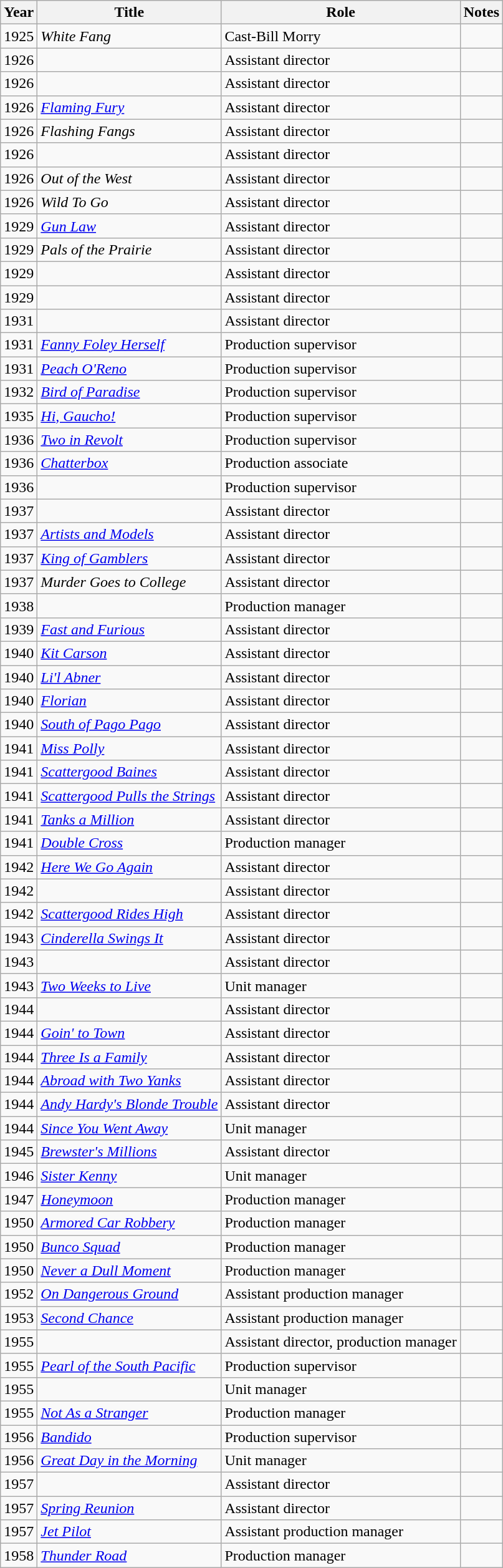<table class="wikitable sortable">
<tr>
<th>Year</th>
<th>Title</th>
<th>Role</th>
<th>Notes</th>
</tr>
<tr>
<td>1925</td>
<td><em>White Fang</em></td>
<td>Cast-Bill Morry</td>
<td></td>
</tr>
<tr>
<td>1926</td>
<td><em></em></td>
<td>Assistant director</td>
<td></td>
</tr>
<tr>
<td>1926</td>
<td><em></em></td>
<td>Assistant director</td>
<td></td>
</tr>
<tr>
<td>1926</td>
<td><em><a href='#'>Flaming Fury</a></em></td>
<td>Assistant director</td>
<td></td>
</tr>
<tr>
<td>1926</td>
<td><em>Flashing Fangs</em></td>
<td>Assistant director</td>
<td></td>
</tr>
<tr>
<td>1926</td>
<td><em></em></td>
<td>Assistant director</td>
<td></td>
</tr>
<tr>
<td>1926</td>
<td><em>Out of the West</em></td>
<td>Assistant director</td>
<td></td>
</tr>
<tr>
<td>1926</td>
<td><em>Wild To Go</em></td>
<td>Assistant director</td>
<td></td>
</tr>
<tr>
<td>1929</td>
<td><em><a href='#'>Gun Law</a></em></td>
<td>Assistant director</td>
<td></td>
</tr>
<tr>
<td>1929</td>
<td><em>Pals of the Prairie</em></td>
<td>Assistant director</td>
<td></td>
</tr>
<tr>
<td>1929</td>
<td><em></em></td>
<td>Assistant director</td>
<td></td>
</tr>
<tr>
<td>1929</td>
<td><em></em></td>
<td>Assistant director</td>
<td></td>
</tr>
<tr>
<td>1931</td>
<td><em></em></td>
<td>Assistant director</td>
<td></td>
</tr>
<tr>
<td>1931</td>
<td><em><a href='#'>Fanny Foley Herself</a></em></td>
<td>Production supervisor</td>
<td></td>
</tr>
<tr>
<td>1931</td>
<td><em><a href='#'>Peach O'Reno</a></em></td>
<td>Production supervisor</td>
<td></td>
</tr>
<tr>
<td>1932</td>
<td><em><a href='#'>Bird of Paradise</a></em></td>
<td>Production supervisor</td>
<td></td>
</tr>
<tr>
<td>1935</td>
<td><em><a href='#'>Hi, Gaucho!</a></em></td>
<td>Production supervisor</td>
<td></td>
</tr>
<tr>
<td>1936</td>
<td><em><a href='#'>Two in Revolt</a></em></td>
<td>Production supervisor</td>
<td></td>
</tr>
<tr>
<td>1936</td>
<td><em><a href='#'>Chatterbox</a></em></td>
<td>Production associate</td>
<td></td>
</tr>
<tr>
<td>1936</td>
<td><em></em></td>
<td>Production supervisor</td>
<td></td>
</tr>
<tr>
<td>1937</td>
<td><em></em></td>
<td>Assistant director</td>
<td></td>
</tr>
<tr>
<td>1937</td>
<td><em><a href='#'>Artists and Models</a></em></td>
<td>Assistant director</td>
<td></td>
</tr>
<tr>
<td>1937</td>
<td><em><a href='#'>King of Gamblers</a></em></td>
<td>Assistant director</td>
<td></td>
</tr>
<tr>
<td>1937</td>
<td><em>Murder Goes to College</em></td>
<td>Assistant director</td>
<td></td>
</tr>
<tr>
<td>1938</td>
<td><em></em></td>
<td>Production manager</td>
<td></td>
</tr>
<tr>
<td>1939</td>
<td><em><a href='#'>Fast and Furious</a></em></td>
<td>Assistant director</td>
<td></td>
</tr>
<tr>
<td>1940</td>
<td><em><a href='#'>Kit Carson</a></em></td>
<td>Assistant director</td>
<td></td>
</tr>
<tr>
<td>1940</td>
<td><em><a href='#'>Li'l Abner</a></em></td>
<td>Assistant director</td>
<td></td>
</tr>
<tr>
<td>1940</td>
<td><em><a href='#'>Florian</a></em></td>
<td>Assistant director</td>
<td></td>
</tr>
<tr>
<td>1940</td>
<td><em><a href='#'>South of Pago Pago</a></em></td>
<td>Assistant director</td>
<td></td>
</tr>
<tr>
<td>1941</td>
<td><em><a href='#'>Miss Polly</a></em></td>
<td>Assistant director</td>
<td></td>
</tr>
<tr>
<td>1941</td>
<td><em><a href='#'>Scattergood Baines</a></em></td>
<td>Assistant director</td>
<td></td>
</tr>
<tr>
<td>1941</td>
<td><em><a href='#'>Scattergood Pulls the Strings</a></em></td>
<td>Assistant director</td>
<td></td>
</tr>
<tr>
<td>1941</td>
<td><em><a href='#'>Tanks a Million</a></em></td>
<td>Assistant director</td>
<td></td>
</tr>
<tr>
<td>1941</td>
<td><em><a href='#'>Double Cross</a></em></td>
<td>Production manager</td>
<td></td>
</tr>
<tr>
<td>1942</td>
<td><em><a href='#'>Here We Go Again</a></em></td>
<td>Assistant director</td>
<td></td>
</tr>
<tr>
<td>1942</td>
<td><em></em></td>
<td>Assistant director</td>
<td></td>
</tr>
<tr>
<td>1942</td>
<td><em><a href='#'>Scattergood Rides High</a></em></td>
<td>Assistant director</td>
<td></td>
</tr>
<tr>
<td>1943</td>
<td><em><a href='#'>Cinderella Swings It</a></em></td>
<td>Assistant director</td>
<td></td>
</tr>
<tr>
<td>1943</td>
<td><em></em></td>
<td>Assistant director</td>
<td></td>
</tr>
<tr>
<td>1943</td>
<td><em><a href='#'>Two Weeks to Live</a></em></td>
<td>Unit manager</td>
<td></td>
</tr>
<tr>
<td>1944</td>
<td><em></em></td>
<td>Assistant director</td>
<td></td>
</tr>
<tr>
<td>1944</td>
<td><em><a href='#'>Goin' to Town</a></em></td>
<td>Assistant director</td>
<td></td>
</tr>
<tr>
<td>1944</td>
<td><em><a href='#'>Three Is a Family</a></em></td>
<td>Assistant director</td>
<td></td>
</tr>
<tr>
<td>1944</td>
<td><em><a href='#'>Abroad with Two Yanks</a></em></td>
<td>Assistant director</td>
<td></td>
</tr>
<tr>
<td>1944</td>
<td><em><a href='#'>Andy Hardy's Blonde Trouble</a></em></td>
<td>Assistant director</td>
<td></td>
</tr>
<tr>
<td>1944</td>
<td><em><a href='#'>Since You Went Away</a></em></td>
<td>Unit manager</td>
<td></td>
</tr>
<tr>
<td>1945</td>
<td><em><a href='#'>Brewster's Millions</a></em></td>
<td>Assistant director</td>
<td></td>
</tr>
<tr>
<td>1946</td>
<td><em><a href='#'>Sister Kenny</a></em></td>
<td>Unit manager</td>
<td></td>
</tr>
<tr>
<td>1947</td>
<td><em><a href='#'>Honeymoon</a></em></td>
<td>Production manager</td>
<td></td>
</tr>
<tr>
<td>1950</td>
<td><em><a href='#'>Armored Car Robbery</a></em></td>
<td>Production manager</td>
<td></td>
</tr>
<tr>
<td>1950</td>
<td><em><a href='#'>Bunco Squad</a></em></td>
<td>Production manager</td>
<td></td>
</tr>
<tr>
<td>1950</td>
<td><em><a href='#'>Never a Dull Moment</a></em></td>
<td>Production manager</td>
<td></td>
</tr>
<tr>
<td>1952</td>
<td><em><a href='#'>On Dangerous Ground</a></em></td>
<td>Assistant production manager</td>
<td></td>
</tr>
<tr>
<td>1953</td>
<td><em><a href='#'>Second Chance</a></em></td>
<td>Assistant production manager</td>
<td></td>
</tr>
<tr>
<td>1955</td>
<td><em></em></td>
<td>Assistant director, production manager</td>
<td></td>
</tr>
<tr>
<td>1955</td>
<td><em><a href='#'>Pearl of the South Pacific</a></em></td>
<td>Production supervisor</td>
<td></td>
</tr>
<tr>
<td>1955</td>
<td><em></em></td>
<td>Unit manager</td>
<td></td>
</tr>
<tr>
<td>1955</td>
<td><em><a href='#'>Not As a Stranger</a></em></td>
<td>Production manager</td>
<td></td>
</tr>
<tr>
<td>1956</td>
<td><em><a href='#'>Bandido</a></em></td>
<td>Production supervisor</td>
<td></td>
</tr>
<tr>
<td>1956</td>
<td><em><a href='#'>Great Day in the Morning</a></em></td>
<td>Unit manager</td>
<td></td>
</tr>
<tr>
<td>1957</td>
<td><em></em></td>
<td>Assistant director</td>
<td></td>
</tr>
<tr>
<td>1957</td>
<td><em><a href='#'>Spring Reunion</a></em></td>
<td>Assistant director</td>
<td></td>
</tr>
<tr>
<td>1957</td>
<td><em><a href='#'>Jet Pilot</a></em></td>
<td>Assistant production manager</td>
<td></td>
</tr>
<tr>
<td>1958</td>
<td><em><a href='#'>Thunder Road</a></em></td>
<td>Production manager</td>
<td></td>
</tr>
</table>
